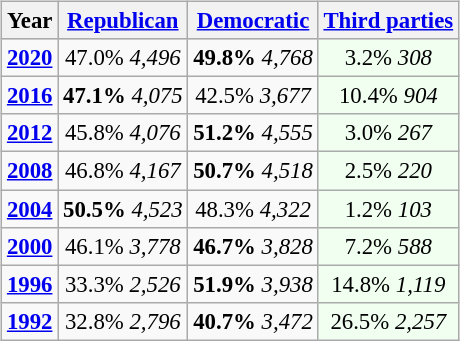<table class="wikitable" style="float:right; font-size:95%;">
<tr bgcolor=lightgrey>
<th>Year</th>
<th><a href='#'>Republican</a></th>
<th><a href='#'>Democratic</a></th>
<th><a href='#'>Third parties</a></th>
</tr>
<tr>
<td style="text-align:center;" ><strong><a href='#'>2020</a></strong></td>
<td style="text-align:center;" >47.0% <em>4,496</em></td>
<td style="text-align:center;" ><strong>49.8%</strong> <em>4,768</em></td>
<td style="text-align:center; background:honeyDew;">3.2% <em>308</em></td>
</tr>
<tr>
<td style="text-align:center;" ><strong><a href='#'>2016</a></strong></td>
<td style="text-align:center;" ><strong>47.1%</strong> <em>4,075</em></td>
<td style="text-align:center;" >42.5% <em>3,677</em></td>
<td style="text-align:center; background:honeyDew;">10.4% <em>904</em></td>
</tr>
<tr>
<td style="text-align:center;" ><strong><a href='#'>2012</a></strong></td>
<td style="text-align:center;" >45.8% <em>4,076</em></td>
<td style="text-align:center;" ><strong>51.2%</strong> <em>4,555</em></td>
<td style="text-align:center; background:honeyDew;">3.0% <em>267</em></td>
</tr>
<tr>
<td style="text-align:center;" ><strong><a href='#'>2008</a></strong></td>
<td style="text-align:center;" >46.8% <em>4,167</em></td>
<td style="text-align:center;" ><strong>50.7%</strong> <em>4,518</em></td>
<td style="text-align:center; background:honeyDew;">2.5% <em>220</em></td>
</tr>
<tr>
<td style="text-align:center;" ><strong><a href='#'>2004</a></strong></td>
<td style="text-align:center;" ><strong>50.5%</strong> <em>4,523</em></td>
<td style="text-align:center;" >48.3% <em>4,322</em></td>
<td style="text-align:center; background:honeyDew;">1.2% <em>103</em></td>
</tr>
<tr>
<td style="text-align:center;" ><strong><a href='#'>2000</a></strong></td>
<td style="text-align:center;" >46.1% <em>3,778</em></td>
<td style="text-align:center;" ><strong>46.7%</strong> <em>3,828</em></td>
<td style="text-align:center; background:honeyDew;">7.2% <em>588</em></td>
</tr>
<tr>
<td style="text-align:center;" ><strong><a href='#'>1996</a></strong></td>
<td style="text-align:center;" >33.3% <em>2,526</em></td>
<td style="text-align:center;" ><strong>51.9%</strong> <em>3,938</em></td>
<td style="text-align:center; background:honeyDew;">14.8% <em>1,119</em></td>
</tr>
<tr>
<td style="text-align:center;" ><strong><a href='#'>1992</a></strong></td>
<td style="text-align:center;" >32.8% <em>2,796</em></td>
<td style="text-align:center;" ><strong>40.7%</strong> <em>3,472</em></td>
<td style="text-align:center; background:honeyDew;">26.5% <em>2,257</em></td>
</tr>
</table>
